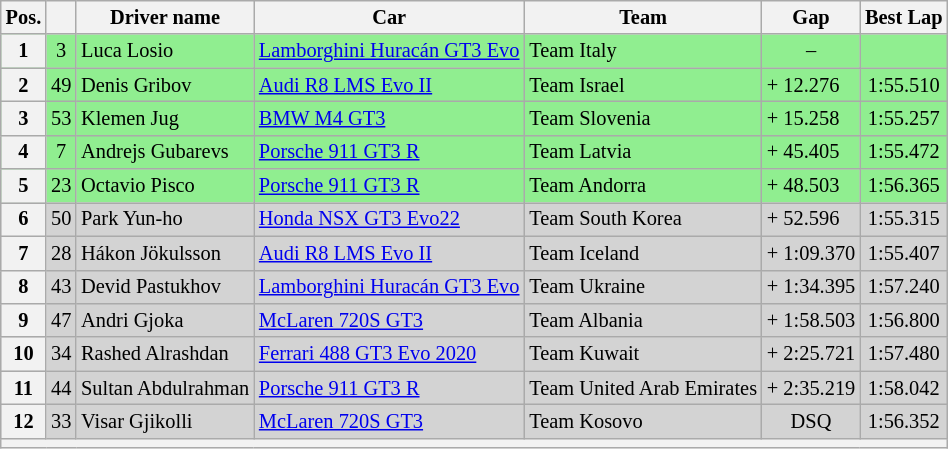<table class="wikitable" style="font-size: 85%;">
<tr>
<th scope="col">Pos.</th>
<th scope="col"></th>
<th scope="col">Driver name</th>
<th scope="col">Car</th>
<th scope="col">Team</th>
<th scope="col">Gap</th>
<th scope="col">Best Lap</th>
</tr>
<tr style="background:lightgreen;">
<th>1</th>
<td align="middle">3</td>
<td>Luca Losio</td>
<td><a href='#'>Lamborghini Huracán GT3 Evo</a></td>
<td> Team Italy</td>
<td align="middle">–</td>
<td align="middle"></td>
</tr>
<tr style="background:lightgreen;">
<th>2</th>
<td align="middle">49</td>
<td>Denis Gribov</td>
<td><a href='#'>Audi R8 LMS Evo II</a></td>
<td> Team Israel</td>
<td>+ 12.276</td>
<td align="middle">1:55.510</td>
</tr>
<tr style="background:lightgreen;">
<th>3</th>
<td align="middle">53</td>
<td>Klemen Jug</td>
<td><a href='#'>BMW M4 GT3</a></td>
<td> Team Slovenia</td>
<td>+ 15.258</td>
<td align="middle">1:55.257</td>
</tr>
<tr style="background:lightgreen;">
<th>4</th>
<td align="middle">7</td>
<td>Andrejs Gubarevs</td>
<td><a href='#'>Porsche 911 GT3 R</a></td>
<td> Team Latvia</td>
<td>+ 45.405</td>
<td align="middle">1:55.472</td>
</tr>
<tr style="background:lightgreen;">
<th>5</th>
<td align="middle">23</td>
<td>Octavio Pisco</td>
<td><a href='#'>Porsche 911 GT3 R</a></td>
<td> Team Andorra</td>
<td>+ 48.503</td>
<td align="middle">1:56.365</td>
</tr>
<tr style="background:lightgray;">
<th>6</th>
<td align="middle">50</td>
<td>Park Yun-ho</td>
<td><a href='#'>Honda NSX GT3 Evo22</a></td>
<td> Team South Korea</td>
<td>+ 52.596</td>
<td align="middle">1:55.315</td>
</tr>
<tr style="background:lightgray;">
<th>7</th>
<td align="middle">28</td>
<td>Hákon Jökulsson</td>
<td><a href='#'>Audi R8 LMS Evo II</a></td>
<td> Team Iceland</td>
<td>+ 1:09.370</td>
<td align="middle">1:55.407</td>
</tr>
<tr style="background:lightgray;">
<th>8</th>
<td align="middle">43</td>
<td>Devid Pastukhov</td>
<td><a href='#'>Lamborghini Huracán GT3 Evo</a></td>
<td> Team Ukraine</td>
<td>+ 1:34.395</td>
<td align="middle">1:57.240</td>
</tr>
<tr style="background:lightgray;">
<th>9</th>
<td align="middle">47</td>
<td>Andri Gjoka</td>
<td><a href='#'>McLaren 720S GT3</a></td>
<td> Team Albania</td>
<td>+ 1:58.503</td>
<td align="middle">1:56.800</td>
</tr>
<tr style="background:lightgray;">
<th>10</th>
<td align="middle">34</td>
<td>Rashed Alrashdan</td>
<td><a href='#'>Ferrari 488 GT3 Evo 2020</a></td>
<td> Team Kuwait</td>
<td>+ 2:25.721</td>
<td align="middle">1:57.480</td>
</tr>
<tr style="background:lightgray;">
<th>11</th>
<td align="middle">44</td>
<td>Sultan Abdulrahman</td>
<td><a href='#'>Porsche 911 GT3 R</a></td>
<td> Team United Arab Emirates</td>
<td>+ 2:35.219</td>
<td align="middle">1:58.042</td>
</tr>
<tr style="background:lightgray;">
<th>12</th>
<td align="middle">33</td>
<td>Visar Gjikolli</td>
<td><a href='#'>McLaren 720S GT3</a></td>
<td> Team Kosovo</td>
<td align="middle">DSQ</td>
<td align="middle">1:56.352</td>
</tr>
<tr>
<th colspan=9></th>
</tr>
</table>
